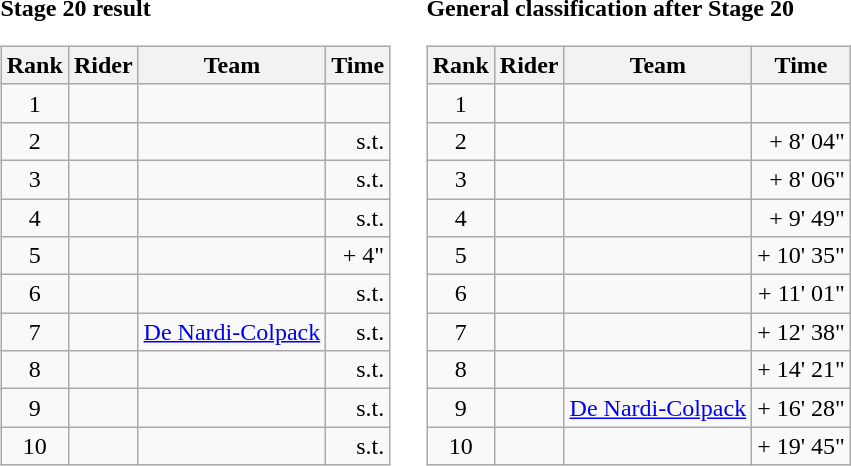<table>
<tr>
<td><strong>Stage 20 result</strong><br><table class="wikitable">
<tr>
<th scope="col">Rank</th>
<th scope="col">Rider</th>
<th scope="col">Team</th>
<th scope="col">Time</th>
</tr>
<tr>
<td style="text-align:center;">1</td>
<td></td>
<td></td>
<td style="text-align:right;"></td>
</tr>
<tr>
<td style="text-align:center;">2</td>
<td></td>
<td></td>
<td style="text-align:right;">s.t.</td>
</tr>
<tr>
<td style="text-align:center;">3</td>
<td></td>
<td></td>
<td style="text-align:right;">s.t.</td>
</tr>
<tr>
<td style="text-align:center;">4</td>
<td></td>
<td></td>
<td style="text-align:right;">s.t.</td>
</tr>
<tr>
<td style="text-align:center;">5</td>
<td></td>
<td></td>
<td style="text-align:right;">+ 4"</td>
</tr>
<tr>
<td style="text-align:center;">6</td>
<td></td>
<td></td>
<td style="text-align:right;">s.t.</td>
</tr>
<tr>
<td style="text-align:center;">7</td>
<td></td>
<td><a href='#'>De Nardi-Colpack</a></td>
<td style="text-align:right;">s.t.</td>
</tr>
<tr>
<td style="text-align:center;">8</td>
<td></td>
<td></td>
<td style="text-align:right;">s.t.</td>
</tr>
<tr>
<td style="text-align:center;">9</td>
<td></td>
<td></td>
<td style="text-align:right;">s.t.</td>
</tr>
<tr>
<td style="text-align:center;">10</td>
<td></td>
<td></td>
<td style="text-align:right;">s.t.</td>
</tr>
</table>
</td>
<td></td>
<td><strong>General classification after Stage 20</strong><br><table class="wikitable">
<tr>
<th scope="col">Rank</th>
<th scope="col">Rider</th>
<th scope="col">Team</th>
<th scope="col">Time</th>
</tr>
<tr>
<td style="text-align:center;">1</td>
<td></td>
<td></td>
<td style="text-align:right;"></td>
</tr>
<tr>
<td style="text-align:center;">2</td>
<td></td>
<td></td>
<td style="text-align:right;">+ 8' 04"</td>
</tr>
<tr>
<td style="text-align:center;">3</td>
<td></td>
<td></td>
<td style="text-align:right;">+ 8' 06"</td>
</tr>
<tr>
<td style="text-align:center;">4</td>
<td></td>
<td></td>
<td style="text-align:right;">+ 9' 49"</td>
</tr>
<tr>
<td style="text-align:center;">5</td>
<td></td>
<td></td>
<td style="text-align:right;">+ 10' 35"</td>
</tr>
<tr>
<td style="text-align:center;">6</td>
<td></td>
<td></td>
<td style="text-align:right;">+ 11' 01"</td>
</tr>
<tr>
<td style="text-align:center;">7</td>
<td></td>
<td></td>
<td style="text-align:right;">+ 12' 38"</td>
</tr>
<tr>
<td style="text-align:center;">8</td>
<td></td>
<td></td>
<td style="text-align:right;">+ 14' 21"</td>
</tr>
<tr>
<td style="text-align:center;">9</td>
<td></td>
<td><a href='#'>De Nardi-Colpack</a></td>
<td style="text-align:right;">+ 16' 28"</td>
</tr>
<tr>
<td style="text-align:center;">10</td>
<td></td>
<td></td>
<td style="text-align:right;">+ 19' 45"</td>
</tr>
</table>
</td>
</tr>
</table>
